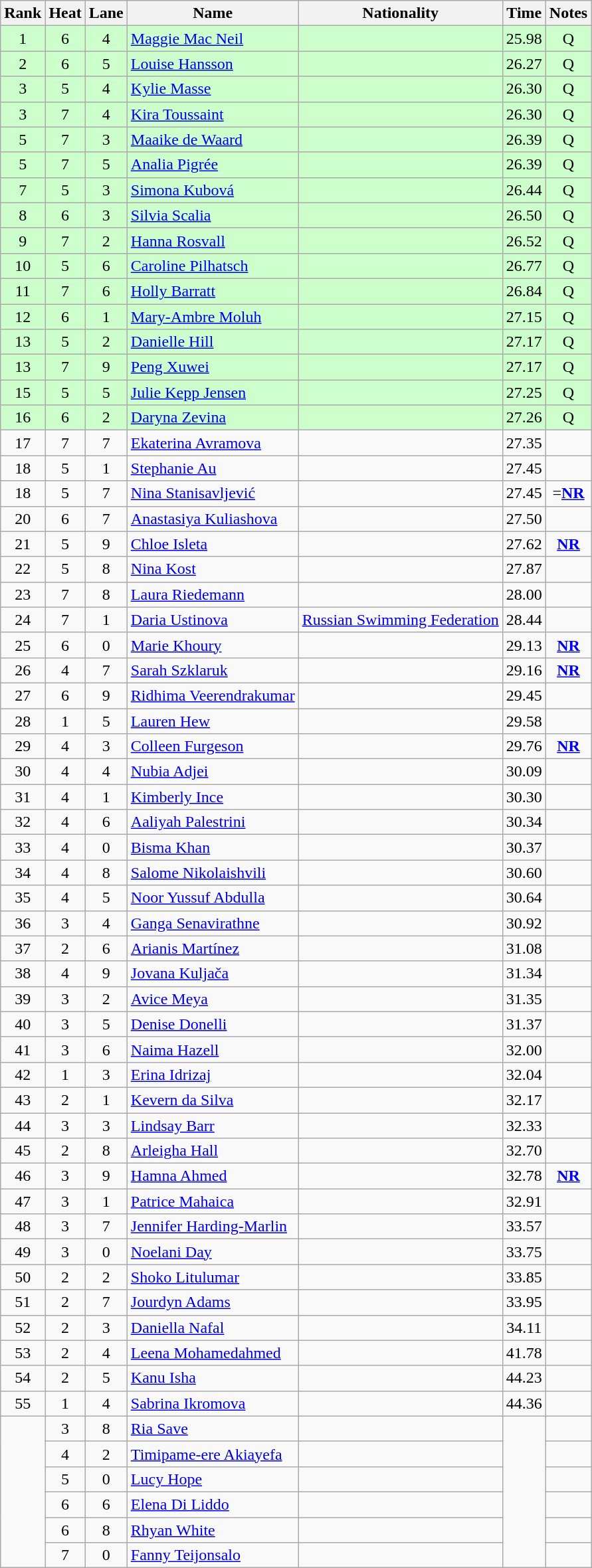<table class="wikitable sortable" style="text-align:center">
<tr>
<th>Rank</th>
<th>Heat</th>
<th>Lane</th>
<th>Name</th>
<th>Nationality</th>
<th>Time</th>
<th>Notes</th>
</tr>
<tr bgcolor=ccffcc>
<td>1</td>
<td>6</td>
<td>4</td>
<td align=left><a href='#'>Maggie Mac Neil</a></td>
<td align=left></td>
<td>25.98</td>
<td>Q</td>
</tr>
<tr bgcolor=ccffcc>
<td>2</td>
<td>6</td>
<td>5</td>
<td align=left><a href='#'>Louise Hansson</a></td>
<td align=left></td>
<td>26.27</td>
<td>Q</td>
</tr>
<tr bgcolor=ccffcc>
<td>3</td>
<td>5</td>
<td>4</td>
<td align=left><a href='#'>Kylie Masse</a></td>
<td align=left></td>
<td>26.30</td>
<td>Q</td>
</tr>
<tr bgcolor=ccffcc>
<td>3</td>
<td>7</td>
<td>4</td>
<td align=left><a href='#'>Kira Toussaint</a></td>
<td align=left></td>
<td>26.30</td>
<td>Q</td>
</tr>
<tr bgcolor=ccffcc>
<td>5</td>
<td>7</td>
<td>3</td>
<td align=left><a href='#'>Maaike de Waard</a></td>
<td align=left></td>
<td>26.39</td>
<td>Q</td>
</tr>
<tr bgcolor=ccffcc>
<td>5</td>
<td>7</td>
<td>5</td>
<td align=left><a href='#'>Analia Pigrée</a></td>
<td align=left></td>
<td>26.39</td>
<td>Q</td>
</tr>
<tr bgcolor=ccffcc>
<td>7</td>
<td>5</td>
<td>3</td>
<td align=left><a href='#'>Simona Kubová</a></td>
<td align=left></td>
<td>26.44</td>
<td>Q</td>
</tr>
<tr bgcolor=ccffcc>
<td>8</td>
<td>6</td>
<td>3</td>
<td align=left><a href='#'>Silvia Scalia</a></td>
<td align=left></td>
<td>26.50</td>
<td>Q</td>
</tr>
<tr bgcolor=ccffcc>
<td>9</td>
<td>7</td>
<td>2</td>
<td align=left><a href='#'>Hanna Rosvall</a></td>
<td align=left></td>
<td>26.52</td>
<td>Q</td>
</tr>
<tr bgcolor=ccffcc>
<td>10</td>
<td>5</td>
<td>6</td>
<td align=left><a href='#'>Caroline Pilhatsch</a></td>
<td align=left></td>
<td>26.77</td>
<td>Q</td>
</tr>
<tr bgcolor=ccffcc>
<td>11</td>
<td>7</td>
<td>6</td>
<td align=left><a href='#'>Holly Barratt</a></td>
<td align=left></td>
<td>26.84</td>
<td>Q</td>
</tr>
<tr bgcolor=ccffcc>
<td>12</td>
<td>6</td>
<td>1</td>
<td align=left><a href='#'>Mary-Ambre Moluh</a></td>
<td align=left></td>
<td>27.15</td>
<td>Q</td>
</tr>
<tr bgcolor=ccffcc>
<td>13</td>
<td>5</td>
<td>2</td>
<td align=left><a href='#'>Danielle Hill</a></td>
<td align=left></td>
<td>27.17</td>
<td>Q</td>
</tr>
<tr bgcolor=ccffcc>
<td>13</td>
<td>7</td>
<td>9</td>
<td align=left><a href='#'>Peng Xuwei</a></td>
<td align=left></td>
<td>27.17</td>
<td>Q</td>
</tr>
<tr bgcolor=ccffcc>
<td>15</td>
<td>5</td>
<td>5</td>
<td align=left><a href='#'>Julie Kepp Jensen</a></td>
<td align=left></td>
<td>27.25</td>
<td>Q</td>
</tr>
<tr bgcolor=ccffcc>
<td>16</td>
<td>6</td>
<td>2</td>
<td align=left><a href='#'>Daryna Zevina</a></td>
<td align=left></td>
<td>27.26</td>
<td>Q</td>
</tr>
<tr>
<td>17</td>
<td>7</td>
<td>7</td>
<td align=left><a href='#'>Ekaterina Avramova</a></td>
<td align=left></td>
<td>27.35</td>
<td></td>
</tr>
<tr>
<td>18</td>
<td>5</td>
<td>1</td>
<td align=left><a href='#'>Stephanie Au</a></td>
<td align=left></td>
<td>27.45</td>
<td></td>
</tr>
<tr>
<td>18</td>
<td>5</td>
<td>7</td>
<td align=left><a href='#'>Nina Stanisavljević</a></td>
<td align=left></td>
<td>27.45</td>
<td>=<strong><a href='#'>NR</a></strong></td>
</tr>
<tr>
<td>20</td>
<td>6</td>
<td>7</td>
<td align=left><a href='#'>Anastasiya Kuliashova</a></td>
<td align=left></td>
<td>27.50</td>
<td></td>
</tr>
<tr>
<td>21</td>
<td>5</td>
<td>9</td>
<td align=left><a href='#'>Chloe Isleta</a></td>
<td align=left></td>
<td>27.62</td>
<td><strong><a href='#'>NR</a></strong></td>
</tr>
<tr>
<td>22</td>
<td>5</td>
<td>8</td>
<td align=left><a href='#'>Nina Kost</a></td>
<td align=left></td>
<td>27.87</td>
<td></td>
</tr>
<tr>
<td>23</td>
<td>7</td>
<td>8</td>
<td align=left><a href='#'>Laura Riedemann</a></td>
<td align=left></td>
<td>28.00</td>
<td></td>
</tr>
<tr>
<td>24</td>
<td>7</td>
<td>1</td>
<td align=left><a href='#'>Daria Ustinova</a></td>
<td align=left><a href='#'>Russian Swimming Federation</a></td>
<td>28.44</td>
<td></td>
</tr>
<tr>
<td>25</td>
<td>6</td>
<td>0</td>
<td align=left><a href='#'>Marie Khoury</a></td>
<td align=left></td>
<td>29.13</td>
<td><strong><a href='#'>NR</a></strong></td>
</tr>
<tr>
<td>26</td>
<td>4</td>
<td>7</td>
<td align=left><a href='#'>Sarah Szklaruk</a></td>
<td align=left></td>
<td>29.16</td>
<td><strong><a href='#'>NR</a></strong></td>
</tr>
<tr>
<td>27</td>
<td>6</td>
<td>9</td>
<td align=left><a href='#'>Ridhima Veerendrakumar</a></td>
<td align=left></td>
<td>29.45</td>
<td></td>
</tr>
<tr>
<td>28</td>
<td>1</td>
<td>5</td>
<td align=left><a href='#'>Lauren Hew</a></td>
<td align=left></td>
<td>29.58</td>
<td></td>
</tr>
<tr>
<td>29</td>
<td>4</td>
<td>3</td>
<td align=left><a href='#'>Colleen Furgeson</a></td>
<td align=left></td>
<td>29.76</td>
<td><strong><a href='#'>NR</a></strong></td>
</tr>
<tr>
<td>30</td>
<td>4</td>
<td>4</td>
<td align=left><a href='#'>Nubia Adjei</a></td>
<td align=left></td>
<td>30.09</td>
<td></td>
</tr>
<tr>
<td>31</td>
<td>4</td>
<td>1</td>
<td align=left><a href='#'>Kimberly Ince</a></td>
<td align=left></td>
<td>30.30</td>
<td></td>
</tr>
<tr>
<td>32</td>
<td>4</td>
<td>6</td>
<td align=left><a href='#'>Aaliyah Palestrini</a></td>
<td align=left></td>
<td>30.34</td>
<td></td>
</tr>
<tr>
<td>33</td>
<td>4</td>
<td>0</td>
<td align=left><a href='#'>Bisma Khan</a></td>
<td align=left></td>
<td>30.37</td>
<td></td>
</tr>
<tr>
<td>34</td>
<td>4</td>
<td>8</td>
<td align=left><a href='#'>Salome Nikolaishvili</a></td>
<td align=left></td>
<td>30.60</td>
<td></td>
</tr>
<tr>
<td>35</td>
<td>4</td>
<td>5</td>
<td align=left><a href='#'>Noor Yussuf Abdulla</a></td>
<td align=left></td>
<td>30.64</td>
<td></td>
</tr>
<tr>
<td>36</td>
<td>3</td>
<td>4</td>
<td align=left><a href='#'>Ganga Senavirathne</a></td>
<td align=left></td>
<td>30.92</td>
<td></td>
</tr>
<tr>
<td>37</td>
<td>2</td>
<td>6</td>
<td align=left><a href='#'>Arianis Martínez</a></td>
<td align=left></td>
<td>31.08</td>
<td></td>
</tr>
<tr>
<td>38</td>
<td>4</td>
<td>9</td>
<td align=left><a href='#'>Jovana Kuljača</a></td>
<td align=left></td>
<td>31.34</td>
<td></td>
</tr>
<tr>
<td>39</td>
<td>3</td>
<td>2</td>
<td align=left><a href='#'>Avice Meya</a></td>
<td align=left></td>
<td>31.35</td>
<td></td>
</tr>
<tr>
<td>40</td>
<td>3</td>
<td>5</td>
<td align=left><a href='#'>Denise Donelli</a></td>
<td align=left></td>
<td>31.37</td>
<td></td>
</tr>
<tr>
<td>41</td>
<td>3</td>
<td>6</td>
<td align=left><a href='#'>Naima Hazell</a></td>
<td align=left></td>
<td>32.00</td>
<td></td>
</tr>
<tr>
<td>42</td>
<td>1</td>
<td>3</td>
<td align=left><a href='#'>Erina Idrizaj</a></td>
<td align=left></td>
<td>32.04</td>
<td></td>
</tr>
<tr>
<td>43</td>
<td>2</td>
<td>1</td>
<td align=left><a href='#'>Kevern da Silva</a></td>
<td align=left></td>
<td>32.17</td>
<td></td>
</tr>
<tr>
<td>44</td>
<td>3</td>
<td>3</td>
<td align=left><a href='#'>Lindsay Barr</a></td>
<td align=left></td>
<td>32.33</td>
<td></td>
</tr>
<tr>
<td>45</td>
<td>2</td>
<td>8</td>
<td align=left><a href='#'>Arleigha Hall</a></td>
<td align=left></td>
<td>32.70</td>
<td></td>
</tr>
<tr>
<td>46</td>
<td>3</td>
<td>9</td>
<td align=left><a href='#'>Hamna Ahmed</a></td>
<td align=left></td>
<td>32.78</td>
<td><strong><a href='#'>NR</a></strong></td>
</tr>
<tr>
<td>47</td>
<td>3</td>
<td>1</td>
<td align=left><a href='#'>Patrice Mahaica</a></td>
<td align=left></td>
<td>32.91</td>
<td></td>
</tr>
<tr>
<td>48</td>
<td>3</td>
<td>7</td>
<td align=left><a href='#'>Jennifer Harding-Marlin</a></td>
<td align=left></td>
<td>33.57</td>
<td></td>
</tr>
<tr>
<td>49</td>
<td>3</td>
<td>0</td>
<td align=left><a href='#'>Noelani Day</a></td>
<td align=left></td>
<td>33.75</td>
<td></td>
</tr>
<tr>
<td>50</td>
<td>2</td>
<td>2</td>
<td align=left><a href='#'>Shoko Litulumar</a></td>
<td align=left></td>
<td>33.85</td>
<td></td>
</tr>
<tr>
<td>51</td>
<td>2</td>
<td>7</td>
<td align=left><a href='#'>Jourdyn Adams</a></td>
<td align=left></td>
<td>33.95</td>
<td></td>
</tr>
<tr>
<td>52</td>
<td>2</td>
<td>3</td>
<td align=left><a href='#'>Daniella Nafal</a></td>
<td align=left></td>
<td>34.11</td>
<td></td>
</tr>
<tr>
<td>53</td>
<td>2</td>
<td>4</td>
<td align=left><a href='#'>Leena Mohamedahmed</a></td>
<td align=left></td>
<td>41.78</td>
<td></td>
</tr>
<tr>
<td>54</td>
<td>2</td>
<td>5</td>
<td align=left><a href='#'>Kanu Isha</a></td>
<td align=left></td>
<td>44.23</td>
<td></td>
</tr>
<tr>
<td>55</td>
<td>1</td>
<td>4</td>
<td align=left><a href='#'>Sabrina Ikromova</a></td>
<td align=left></td>
<td>44.36</td>
<td></td>
</tr>
<tr>
<td rowspan=6></td>
<td>3</td>
<td>8</td>
<td align=left><a href='#'>Ria Save</a></td>
<td align=left></td>
<td rowspan=6></td>
<td></td>
</tr>
<tr>
<td>4</td>
<td>2</td>
<td align=left><a href='#'>Timipame-ere Akiayefa</a></td>
<td align=left></td>
<td></td>
</tr>
<tr>
<td>5</td>
<td>0</td>
<td align=left><a href='#'>Lucy Hope</a></td>
<td align=left></td>
<td></td>
</tr>
<tr>
<td>6</td>
<td>6</td>
<td align=left><a href='#'>Elena Di Liddo</a></td>
<td align=left></td>
<td></td>
</tr>
<tr>
<td>6</td>
<td>8</td>
<td align=left><a href='#'>Rhyan White</a></td>
<td align=left></td>
<td></td>
</tr>
<tr>
<td>7</td>
<td>0</td>
<td align=left><a href='#'>Fanny Teijonsalo</a></td>
<td align=left></td>
<td></td>
</tr>
</table>
